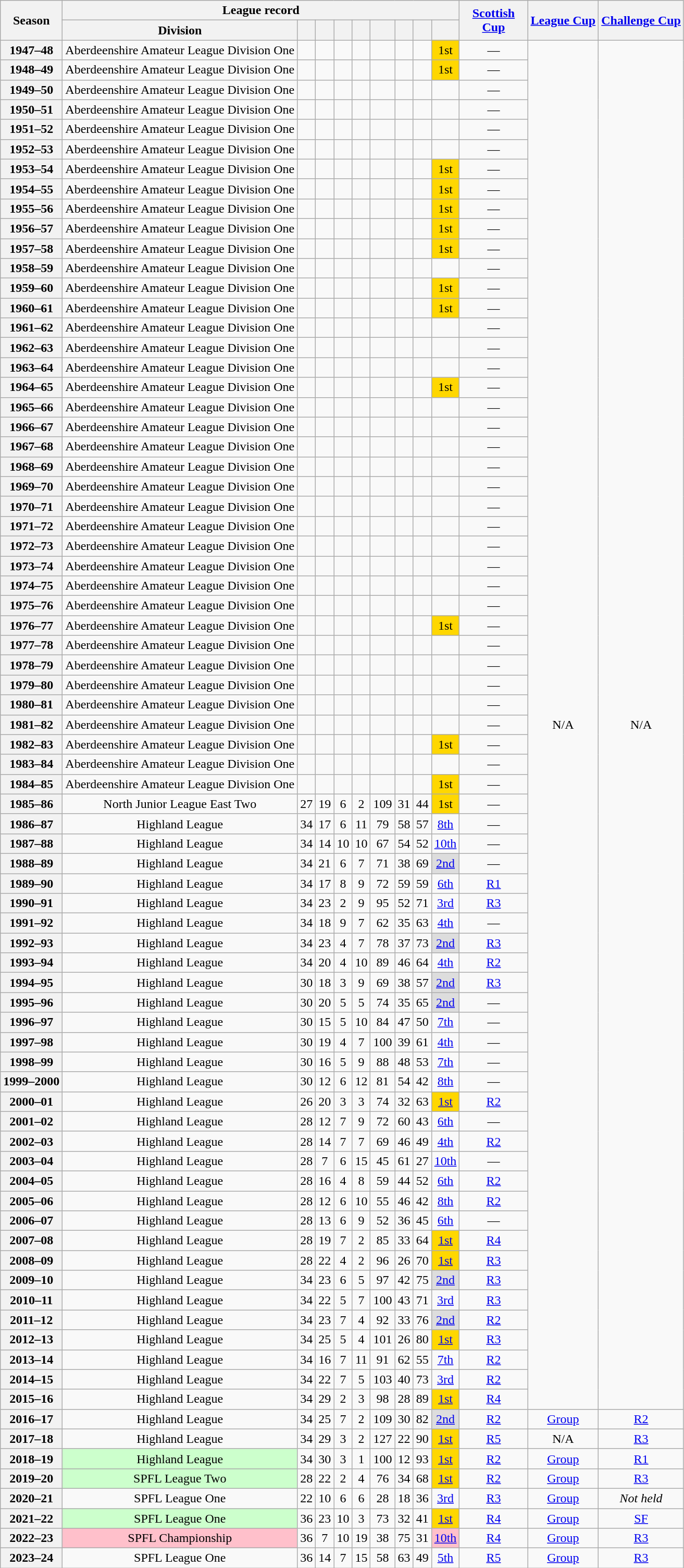<table class="wikitable sortable plainrowheaders" style="text-align:center;">
<tr>
<th rowspan=2 scope=col>Season</th>
<th colspan=9>League record</th>
<th rowspan=2 scope=col width=80px><a href='#'>Scottish Cup</a></th>
<th rowspan="2"><a href='#'>League Cup</a></th>
<th rowspan="2"><a href='#'>Challenge Cup</a></th>
</tr>
<tr>
<th scope=col>Division</th>
<th scope=col></th>
<th scope=col></th>
<th scope=col></th>
<th scope=col></th>
<th scope=col></th>
<th scope=col></th>
<th scope=col data-sort-type="number"></th>
<th scope=col data-sort-type="number"></th>
</tr>
<tr>
<th scope="row">1947–48</th>
<td>Aberdeenshire Amateur League Division One</td>
<td></td>
<td></td>
<td></td>
<td></td>
<td></td>
<td></td>
<td></td>
<td style="background:gold">1st</td>
<td>—</td>
<td rowspan="69">N/A</td>
<td rowspan="69">N/A</td>
</tr>
<tr>
<th scope="row">1948–49</th>
<td>Aberdeenshire Amateur League Division One</td>
<td></td>
<td></td>
<td></td>
<td></td>
<td></td>
<td></td>
<td></td>
<td style="background:gold">1st</td>
<td>—</td>
</tr>
<tr>
<th scope="row">1949–50</th>
<td>Aberdeenshire Amateur League Division One</td>
<td></td>
<td></td>
<td></td>
<td></td>
<td></td>
<td></td>
<td></td>
<td></td>
<td>—</td>
</tr>
<tr>
<th scope="row">1950–51</th>
<td>Aberdeenshire Amateur League Division One</td>
<td></td>
<td></td>
<td></td>
<td></td>
<td></td>
<td></td>
<td></td>
<td></td>
<td>—</td>
</tr>
<tr>
<th scope="row">1951–52</th>
<td>Aberdeenshire Amateur League Division One</td>
<td></td>
<td></td>
<td></td>
<td></td>
<td></td>
<td></td>
<td></td>
<td></td>
<td>—</td>
</tr>
<tr>
<th scope="row">1952–53</th>
<td>Aberdeenshire Amateur League Division One</td>
<td></td>
<td></td>
<td></td>
<td></td>
<td></td>
<td></td>
<td></td>
<td></td>
<td>—</td>
</tr>
<tr>
<th scope="row">1953–54</th>
<td>Aberdeenshire Amateur League Division One</td>
<td></td>
<td></td>
<td></td>
<td></td>
<td></td>
<td></td>
<td></td>
<td style="background:gold">1st</td>
<td>—</td>
</tr>
<tr>
<th scope="row">1954–55</th>
<td>Aberdeenshire Amateur League Division One</td>
<td></td>
<td></td>
<td></td>
<td></td>
<td></td>
<td></td>
<td></td>
<td style="background:gold">1st</td>
<td>—</td>
</tr>
<tr>
<th scope="row">1955–56</th>
<td>Aberdeenshire Amateur League Division One</td>
<td></td>
<td></td>
<td></td>
<td></td>
<td></td>
<td></td>
<td></td>
<td style="background:gold">1st</td>
<td>—</td>
</tr>
<tr>
<th scope="row">1956–57</th>
<td>Aberdeenshire Amateur League Division One</td>
<td></td>
<td></td>
<td></td>
<td></td>
<td></td>
<td></td>
<td></td>
<td style="background:gold">1st</td>
<td>—</td>
</tr>
<tr>
<th scope="row">1957–58</th>
<td>Aberdeenshire Amateur League Division One</td>
<td></td>
<td></td>
<td></td>
<td></td>
<td></td>
<td></td>
<td></td>
<td style="background:gold">1st</td>
<td>—</td>
</tr>
<tr>
<th scope="row">1958–59</th>
<td>Aberdeenshire Amateur League Division One</td>
<td></td>
<td></td>
<td></td>
<td></td>
<td></td>
<td></td>
<td></td>
<td></td>
<td>—</td>
</tr>
<tr>
<th scope="row">1959–60</th>
<td>Aberdeenshire Amateur League Division One</td>
<td></td>
<td></td>
<td></td>
<td></td>
<td></td>
<td></td>
<td></td>
<td style="background:gold">1st</td>
<td>—</td>
</tr>
<tr>
<th scope="row">1960–61</th>
<td>Aberdeenshire Amateur League Division One</td>
<td></td>
<td></td>
<td></td>
<td></td>
<td></td>
<td></td>
<td></td>
<td style="background:gold">1st</td>
<td>—</td>
</tr>
<tr>
<th scope="row">1961–62</th>
<td>Aberdeenshire Amateur League Division One</td>
<td></td>
<td></td>
<td></td>
<td></td>
<td></td>
<td></td>
<td></td>
<td></td>
<td>—</td>
</tr>
<tr>
<th scope="row">1962–63</th>
<td>Aberdeenshire Amateur League Division One</td>
<td></td>
<td></td>
<td></td>
<td></td>
<td></td>
<td></td>
<td></td>
<td></td>
<td>—</td>
</tr>
<tr>
<th scope="row">1963–64</th>
<td>Aberdeenshire Amateur League Division One</td>
<td></td>
<td></td>
<td></td>
<td></td>
<td></td>
<td></td>
<td></td>
<td></td>
<td>—</td>
</tr>
<tr>
<th scope="row">1964–65</th>
<td>Aberdeenshire Amateur League Division One</td>
<td></td>
<td></td>
<td></td>
<td></td>
<td></td>
<td></td>
<td></td>
<td style="background:gold">1st</td>
<td>—</td>
</tr>
<tr>
<th scope="row">1965–66</th>
<td>Aberdeenshire Amateur League Division One</td>
<td></td>
<td></td>
<td></td>
<td></td>
<td></td>
<td></td>
<td></td>
<td></td>
<td>—</td>
</tr>
<tr>
<th scope="row">1966–67</th>
<td>Aberdeenshire Amateur League Division One</td>
<td></td>
<td></td>
<td></td>
<td></td>
<td></td>
<td></td>
<td></td>
<td></td>
<td>—</td>
</tr>
<tr>
<th scope="row">1967–68</th>
<td>Aberdeenshire Amateur League Division One</td>
<td></td>
<td></td>
<td></td>
<td></td>
<td></td>
<td></td>
<td></td>
<td></td>
<td>—</td>
</tr>
<tr>
<th scope="row">1968–69</th>
<td>Aberdeenshire Amateur League Division One</td>
<td></td>
<td></td>
<td></td>
<td></td>
<td></td>
<td></td>
<td></td>
<td></td>
<td>—</td>
</tr>
<tr>
<th scope="row">1969–70</th>
<td>Aberdeenshire Amateur League Division One</td>
<td></td>
<td></td>
<td></td>
<td></td>
<td></td>
<td></td>
<td></td>
<td></td>
<td>—</td>
</tr>
<tr>
<th scope="row">1970–71</th>
<td>Aberdeenshire Amateur League Division One</td>
<td></td>
<td></td>
<td></td>
<td></td>
<td></td>
<td></td>
<td></td>
<td></td>
<td>—</td>
</tr>
<tr>
<th scope=row>1971–72</th>
<td>Aberdeenshire Amateur League Division One</td>
<td></td>
<td></td>
<td></td>
<td></td>
<td></td>
<td></td>
<td></td>
<td></td>
<td>—</td>
</tr>
<tr>
<th scope=row>1972–73</th>
<td>Aberdeenshire Amateur League Division One</td>
<td></td>
<td></td>
<td></td>
<td></td>
<td></td>
<td></td>
<td></td>
<td></td>
<td>—</td>
</tr>
<tr>
<th scope=row>1973–74</th>
<td>Aberdeenshire Amateur League Division One</td>
<td></td>
<td></td>
<td></td>
<td></td>
<td></td>
<td></td>
<td></td>
<td></td>
<td>—</td>
</tr>
<tr>
<th scope=row>1974–75</th>
<td>Aberdeenshire Amateur League Division One</td>
<td></td>
<td></td>
<td></td>
<td></td>
<td></td>
<td></td>
<td></td>
<td></td>
<td>—</td>
</tr>
<tr>
<th scope=row>1975–76</th>
<td>Aberdeenshire Amateur League Division One</td>
<td></td>
<td></td>
<td></td>
<td></td>
<td></td>
<td></td>
<td></td>
<td></td>
<td>—</td>
</tr>
<tr>
<th scope=row>1976–77</th>
<td>Aberdeenshire Amateur League Division One</td>
<td></td>
<td></td>
<td></td>
<td></td>
<td></td>
<td></td>
<td></td>
<td style="background:gold">1st</td>
<td>—</td>
</tr>
<tr>
<th scope=row>1977–78</th>
<td>Aberdeenshire Amateur League Division One</td>
<td></td>
<td></td>
<td></td>
<td></td>
<td></td>
<td></td>
<td></td>
<td></td>
<td>—</td>
</tr>
<tr>
<th scope=row>1978–79</th>
<td>Aberdeenshire Amateur League Division One</td>
<td></td>
<td></td>
<td></td>
<td></td>
<td></td>
<td></td>
<td></td>
<td></td>
<td>—</td>
</tr>
<tr>
<th scope=row>1979–80</th>
<td>Aberdeenshire Amateur League Division One</td>
<td></td>
<td></td>
<td></td>
<td></td>
<td></td>
<td></td>
<td></td>
<td></td>
<td>—</td>
</tr>
<tr>
<th scope=row>1980–81</th>
<td>Aberdeenshire Amateur League Division One</td>
<td></td>
<td></td>
<td></td>
<td></td>
<td></td>
<td></td>
<td></td>
<td></td>
<td>—</td>
</tr>
<tr>
<th scope=row>1981–82</th>
<td>Aberdeenshire Amateur League Division One</td>
<td></td>
<td></td>
<td></td>
<td></td>
<td></td>
<td></td>
<td></td>
<td></td>
<td>—</td>
</tr>
<tr>
<th scope=row>1982–83</th>
<td>Aberdeenshire Amateur League Division One</td>
<td></td>
<td></td>
<td></td>
<td></td>
<td></td>
<td></td>
<td></td>
<td style="background:gold">1st</td>
<td>—</td>
</tr>
<tr>
<th scope=row>1983–84</th>
<td>Aberdeenshire Amateur League Division One</td>
<td></td>
<td></td>
<td></td>
<td></td>
<td></td>
<td></td>
<td></td>
<td></td>
<td>—</td>
</tr>
<tr>
<th scope=row>1984–85</th>
<td>Aberdeenshire Amateur League Division One</td>
<td></td>
<td></td>
<td></td>
<td></td>
<td></td>
<td></td>
<td></td>
<td style="background:gold">1st</td>
<td>—</td>
</tr>
<tr>
<th scope=row>1985–86</th>
<td>North Junior League East Two</td>
<td>27</td>
<td>19</td>
<td>6</td>
<td>2</td>
<td>109</td>
<td>31</td>
<td>44</td>
<td style="background:gold">1st</td>
<td>—</td>
</tr>
<tr>
<th scope=row>1986–87</th>
<td>Highland League</td>
<td>34</td>
<td>17</td>
<td>6</td>
<td>11</td>
<td>79</td>
<td>58</td>
<td>57</td>
<td><a href='#'>8th</a></td>
<td>—</td>
</tr>
<tr>
<th scope=row>1987–88</th>
<td>Highland League</td>
<td>34</td>
<td>14</td>
<td>10</td>
<td>10</td>
<td>67</td>
<td>54</td>
<td>52</td>
<td><a href='#'>10th</a></td>
<td>—</td>
</tr>
<tr>
<th scope=row>1988–89</th>
<td>Highland League</td>
<td>34</td>
<td>21</td>
<td>6</td>
<td>7</td>
<td>71</td>
<td>38</td>
<td>69</td>
<td style="background:#ddd"><a href='#'>2nd</a></td>
<td>—</td>
</tr>
<tr>
<th scope=row>1989–90</th>
<td>Highland League</td>
<td>34</td>
<td>17</td>
<td>8</td>
<td>9</td>
<td>72</td>
<td>59</td>
<td>59</td>
<td><a href='#'>6th</a></td>
<td><a href='#'>R1</a></td>
</tr>
<tr>
<th scope=row>1990–91</th>
<td>Highland League</td>
<td>34</td>
<td>23</td>
<td>2</td>
<td>9</td>
<td>95</td>
<td>52</td>
<td>71</td>
<td><a href='#'>3rd</a></td>
<td><a href='#'>R3</a></td>
</tr>
<tr>
<th scope=row>1991–92</th>
<td>Highland League</td>
<td>34</td>
<td>18</td>
<td>9</td>
<td>7</td>
<td>62</td>
<td>35</td>
<td>63</td>
<td><a href='#'>4th</a></td>
<td>—</td>
</tr>
<tr>
<th scope=row>1992–93</th>
<td>Highland League</td>
<td>34</td>
<td>23</td>
<td>4</td>
<td>7</td>
<td>78</td>
<td>37</td>
<td>73</td>
<td style="background:#ddd"><a href='#'>2nd</a></td>
<td><a href='#'>R3</a></td>
</tr>
<tr>
<th scope=row>1993–94</th>
<td>Highland League</td>
<td>34</td>
<td>20</td>
<td>4</td>
<td>10</td>
<td>89</td>
<td>46</td>
<td>64</td>
<td><a href='#'>4th</a></td>
<td><a href='#'>R2</a></td>
</tr>
<tr>
<th scope=row>1994–95</th>
<td>Highland League</td>
<td>30</td>
<td>18</td>
<td>3</td>
<td>9</td>
<td>69</td>
<td>38</td>
<td>57</td>
<td style="background:#ddd"><a href='#'>2nd</a></td>
<td><a href='#'>R3</a></td>
</tr>
<tr>
<th scope=row>1995–96</th>
<td>Highland League</td>
<td>30</td>
<td>20</td>
<td>5</td>
<td>5</td>
<td>74</td>
<td>35</td>
<td>65</td>
<td style="background:#ddd"><a href='#'>2nd</a></td>
<td>—</td>
</tr>
<tr>
<th scope=row>1996–97</th>
<td>Highland League</td>
<td>30</td>
<td>15</td>
<td>5</td>
<td>10</td>
<td>84</td>
<td>47</td>
<td>50</td>
<td><a href='#'>7th</a></td>
<td>—</td>
</tr>
<tr>
<th scope=row>1997–98</th>
<td>Highland League</td>
<td>30</td>
<td>19</td>
<td>4</td>
<td>7</td>
<td>100</td>
<td>39</td>
<td>61</td>
<td><a href='#'>4th</a></td>
<td>—</td>
</tr>
<tr>
<th scope=row>1998–99</th>
<td>Highland League</td>
<td>30</td>
<td>16</td>
<td>5</td>
<td>9</td>
<td>88</td>
<td>48</td>
<td>53</td>
<td><a href='#'>7th</a></td>
<td>—</td>
</tr>
<tr>
<th scope=row>1999–2000</th>
<td>Highland League</td>
<td>30</td>
<td>12</td>
<td>6</td>
<td>12</td>
<td>81</td>
<td>54</td>
<td>42</td>
<td><a href='#'>8th</a></td>
<td>—</td>
</tr>
<tr>
<th scope=row>2000–01</th>
<td>Highland League</td>
<td>26</td>
<td>20</td>
<td>3</td>
<td>3</td>
<td>74</td>
<td>32</td>
<td>63</td>
<td style="background:gold"><a href='#'>1st</a></td>
<td><a href='#'>R2</a></td>
</tr>
<tr>
<th scope=row>2001–02</th>
<td>Highland League</td>
<td>28</td>
<td>12</td>
<td>7</td>
<td>9</td>
<td>72</td>
<td>60</td>
<td>43</td>
<td><a href='#'>6th</a></td>
<td>—</td>
</tr>
<tr>
<th scope=row>2002–03</th>
<td>Highland League</td>
<td>28</td>
<td>14</td>
<td>7</td>
<td>7</td>
<td>69</td>
<td>46</td>
<td>49</td>
<td><a href='#'>4th</a></td>
<td><a href='#'>R2</a></td>
</tr>
<tr>
<th scope=row>2003–04</th>
<td>Highland League</td>
<td>28</td>
<td>7</td>
<td>6</td>
<td>15</td>
<td>45</td>
<td>61</td>
<td>27</td>
<td><a href='#'>10th</a></td>
<td>—</td>
</tr>
<tr>
<th scope=row>2004–05</th>
<td>Highland League</td>
<td>28</td>
<td>16</td>
<td>4</td>
<td>8</td>
<td>59</td>
<td>44</td>
<td>52</td>
<td><a href='#'>6th</a></td>
<td><a href='#'>R2</a></td>
</tr>
<tr>
<th scope=row>2005–06</th>
<td>Highland League</td>
<td>28</td>
<td>12</td>
<td>6</td>
<td>10</td>
<td>55</td>
<td>46</td>
<td>42</td>
<td><a href='#'>8th</a></td>
<td><a href='#'>R2</a></td>
</tr>
<tr>
<th scope=row>2006–07</th>
<td>Highland League</td>
<td>28</td>
<td>13</td>
<td>6</td>
<td>9</td>
<td>52</td>
<td>36</td>
<td>45</td>
<td><a href='#'>6th</a></td>
<td>—</td>
</tr>
<tr>
<th scope=row>2007–08</th>
<td>Highland League</td>
<td>28</td>
<td>19</td>
<td>7</td>
<td>2</td>
<td>85</td>
<td>33</td>
<td>64</td>
<td style="background:gold"><a href='#'>1st</a></td>
<td><a href='#'>R4</a></td>
</tr>
<tr>
<th scope=row>2008–09</th>
<td>Highland League</td>
<td>28</td>
<td>22</td>
<td>4</td>
<td>2</td>
<td>96</td>
<td>26</td>
<td>70</td>
<td style="background:gold"><a href='#'>1st</a></td>
<td><a href='#'>R3</a></td>
</tr>
<tr>
<th scope=row>2009–10</th>
<td>Highland League</td>
<td>34</td>
<td>23</td>
<td>6</td>
<td>5</td>
<td>97</td>
<td>42</td>
<td>75</td>
<td style="background:#ddd"><a href='#'>2nd</a></td>
<td><a href='#'>R3</a></td>
</tr>
<tr>
<th scope=row>2010–11</th>
<td>Highland League</td>
<td>34</td>
<td>22</td>
<td>5</td>
<td>7</td>
<td>100</td>
<td>43</td>
<td>71</td>
<td><a href='#'>3rd</a></td>
<td><a href='#'>R3</a></td>
</tr>
<tr>
<th scope=row>2011–12</th>
<td>Highland League</td>
<td>34</td>
<td>23</td>
<td>7</td>
<td>4</td>
<td>92</td>
<td>33</td>
<td>76</td>
<td style="background:#ddd"><a href='#'>2nd</a></td>
<td><a href='#'>R2</a></td>
</tr>
<tr>
<th scope=row>2012–13</th>
<td>Highland League</td>
<td>34</td>
<td>25</td>
<td>5</td>
<td>4</td>
<td>101</td>
<td>26</td>
<td>80</td>
<td style="background:gold"><a href='#'>1st</a></td>
<td><a href='#'>R3</a></td>
</tr>
<tr>
<th scope=row>2013–14</th>
<td>Highland League</td>
<td>34</td>
<td>16</td>
<td>7</td>
<td>11</td>
<td>91</td>
<td>62</td>
<td>55</td>
<td><a href='#'>7th</a></td>
<td><a href='#'>R2</a></td>
</tr>
<tr>
<th scope=row>2014–15</th>
<td>Highland League</td>
<td>34</td>
<td>22</td>
<td>7</td>
<td>5</td>
<td>103</td>
<td>40</td>
<td>73</td>
<td><a href='#'>3rd</a></td>
<td><a href='#'>R2</a></td>
</tr>
<tr>
<th scope=row>2015–16</th>
<td>Highland League</td>
<td>34</td>
<td>29</td>
<td>2</td>
<td>3</td>
<td>98</td>
<td>28</td>
<td>89</td>
<td style="background:gold"><a href='#'>1st</a></td>
<td><a href='#'>R4</a></td>
</tr>
<tr>
<th scope=row>2016–17</th>
<td>Highland League</td>
<td>34</td>
<td>25</td>
<td>7</td>
<td>2</td>
<td>109</td>
<td>30</td>
<td>82</td>
<td style="background:#ddd"><a href='#'>2nd</a></td>
<td><a href='#'>R2</a></td>
<td><a href='#'>Group</a> </td>
<td><a href='#'>R2</a></td>
</tr>
<tr>
<th scope=row>2017–18</th>
<td>Highland League</td>
<td>34</td>
<td>29</td>
<td>3</td>
<td>2</td>
<td>127</td>
<td>22</td>
<td>90</td>
<td style="background:gold"><a href='#'>1st</a></td>
<td><a href='#'>R5</a></td>
<td>N/A</td>
<td><a href='#'>R3</a></td>
</tr>
<tr>
<th scope=row>2018–19</th>
<td style="background-color:#cfc">Highland League </td>
<td>34</td>
<td>30</td>
<td>3</td>
<td>1</td>
<td>100</td>
<td>12</td>
<td>93</td>
<td style="background:gold"><a href='#'>1st</a></td>
<td><a href='#'>R2</a></td>
<td><a href='#'>Group</a></td>
<td><a href='#'>R1</a></td>
</tr>
<tr>
<th scope=row>2019–20</th>
<td style="background-color:#cfc">SPFL League Two </td>
<td>28</td>
<td>22</td>
<td>2</td>
<td>4</td>
<td>76</td>
<td>34</td>
<td>68</td>
<td style="background:gold"><a href='#'>1st</a></td>
<td><a href='#'>R2</a></td>
<td><a href='#'>Group</a></td>
<td><a href='#'>R3</a></td>
</tr>
<tr>
<th scope=row>2020–21</th>
<td>SPFL League One</td>
<td>22</td>
<td>10</td>
<td>6</td>
<td>6</td>
<td>28</td>
<td>18</td>
<td>36</td>
<td><a href='#'>3rd</a></td>
<td><a href='#'>R3</a></td>
<td><a href='#'>Group</a></td>
<td><em>Not held</em></td>
</tr>
<tr>
<th scope=row>2021–22</th>
<td style="background-color:#cfc">SPFL League One </td>
<td>36</td>
<td>23</td>
<td>10</td>
<td>3</td>
<td>73</td>
<td>32</td>
<td>41</td>
<td style="background:gold"><a href='#'>1st</a></td>
<td><a href='#'>R4</a></td>
<td><a href='#'>Group</a></td>
<td><a href='#'>SF</a></td>
</tr>
<tr>
<th scope=row>2022–23</th>
<td style="background-color:pink">SPFL Championship </td>
<td>36</td>
<td>7</td>
<td>10</td>
<td>19</td>
<td>38</td>
<td>75</td>
<td>31</td>
<td style="background:pink"><a href='#'>10th</a></td>
<td><a href='#'>R4</a></td>
<td><a href='#'>Group</a></td>
<td><a href='#'>R3</a></td>
</tr>
<tr>
<th scope=row>2023–24</th>
<td>SPFL League One</td>
<td>36</td>
<td>14</td>
<td>7</td>
<td>15</td>
<td>58</td>
<td>63</td>
<td>49</td>
<td><a href='#'>5th</a></td>
<td><a href='#'>R5</a></td>
<td><a href='#'>Group</a></td>
<td><a href='#'>R3</a></td>
</tr>
</table>
